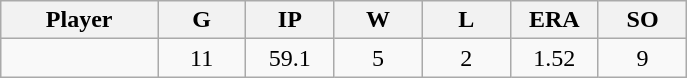<table class="wikitable sortable">
<tr>
<th bgcolor="#DDDDFF" width="16%">Player</th>
<th bgcolor="#DDDDFF" width="9%">G</th>
<th bgcolor="#DDDDFF" width="9%">IP</th>
<th bgcolor="#DDDDFF" width="9%">W</th>
<th bgcolor="#DDDDFF" width="9%">L</th>
<th bgcolor="#DDDDFF" width="9%">ERA</th>
<th bgcolor="#DDDDFF" width="9%">SO</th>
</tr>
<tr align="center">
<td></td>
<td>11</td>
<td>59.1</td>
<td>5</td>
<td>2</td>
<td>1.52</td>
<td>9</td>
</tr>
</table>
